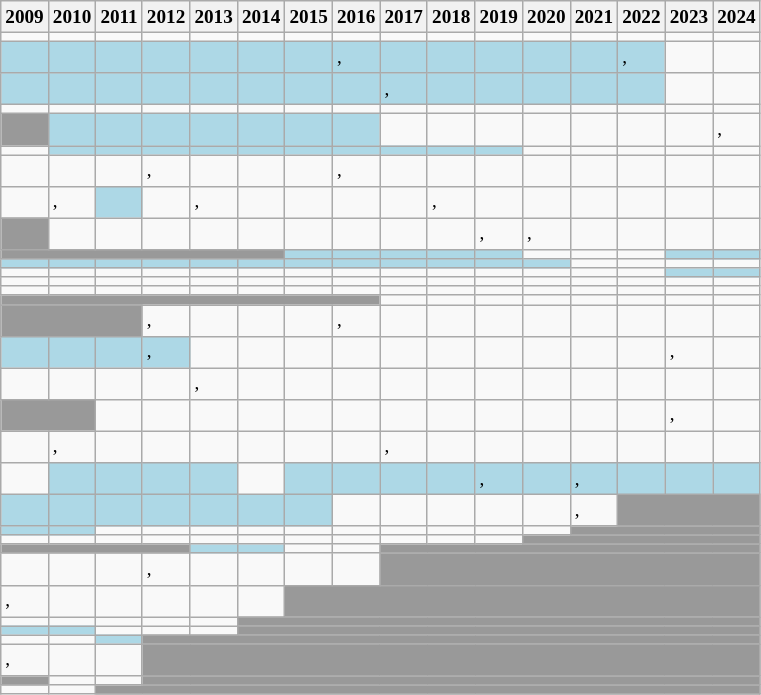<table class="wikitable sortable" style="font-size:80%;">
<tr>
<th>2009</th>
<th>2010</th>
<th>2011</th>
<th>2012</th>
<th>2013</th>
<th>2014</th>
<th>2015</th>
<th>2016</th>
<th>2017</th>
<th>2018</th>
<th>2019</th>
<th>2020</th>
<th>2021</th>
<th>2022</th>
<th>2023</th>
<th>2024</th>
</tr>
<tr>
<td></td>
<td></td>
<td></td>
<td></td>
<td></td>
<td></td>
<td></td>
<td></td>
<td></td>
<td></td>
<td></td>
<td></td>
<td></td>
<td></td>
<td></td>
<td></td>
</tr>
<tr>
<td style="background-color:lightblue;"></td>
<td style="background-color:lightblue;"></td>
<td style="background-color:lightblue;"></td>
<td style="background-color:lightblue;"></td>
<td style="background-color:lightblue;"></td>
<td style="background-color:lightblue;"></td>
<td style="background-color:lightblue;"></td>
<td style="background-color:lightblue;">,<br></td>
<td style="background-color:lightblue;"></td>
<td style="background-color:lightblue;"></td>
<td style="background-color:lightblue;"></td>
<td style="background-color:lightblue;"></td>
<td style="background-color:lightblue;"></td>
<td style="background-color:lightblue;">,<br></td>
<td></td>
<td></td>
</tr>
<tr>
<td style="background-color:lightblue;"></td>
<td style="background-color:lightblue;"></td>
<td style="background-color:lightblue;"></td>
<td style="background-color:lightblue;"></td>
<td style="background-color:lightblue;"></td>
<td style="background-color:lightblue;"></td>
<td style="background-color:lightblue;"></td>
<td style="background-color:lightblue;"></td>
<td style="background-color:lightblue;">,<br></td>
<td style="background-color:lightblue;"></td>
<td style="background-color:lightblue;"></td>
<td style="background-color:lightblue;"></td>
<td style="background-color:lightblue;"></td>
<td style="background-color:lightblue;"></td>
<td></td>
<td></td>
</tr>
<tr>
<td></td>
<td></td>
<td></td>
<td></td>
<td></td>
<td></td>
<td></td>
<td></td>
<td></td>
<td></td>
<td></td>
<td></td>
<td></td>
<td></td>
<td></td>
<td></td>
</tr>
<tr>
<td style="background-color:#999999;"></td>
<td style="background-color:lightblue;"></td>
<td style="background-color:lightblue;"></td>
<td style="background-color:lightblue;"></td>
<td style="background-color:lightblue;"></td>
<td style="background-color:lightblue;"></td>
<td style="background-color:lightblue;"></td>
<td style="background-color:lightblue;"></td>
<td></td>
<td></td>
<td></td>
<td></td>
<td></td>
<td></td>
<td></td>
<td>,<br></td>
</tr>
<tr>
<td></td>
<td style="background-color:lightblue;"></td>
<td style="background-color:lightblue;"></td>
<td style="background-color:lightblue;"></td>
<td style="background-color:lightblue;"></td>
<td style="background-color:lightblue;"></td>
<td style="background-color:lightblue;"></td>
<td style="background-color:lightblue;"></td>
<td style="background-color:lightblue;"></td>
<td style="background-color:lightblue;"></td>
<td style="background-color:lightblue;"></td>
<td></td>
<td></td>
<td></td>
<td></td>
<td></td>
</tr>
<tr>
<td></td>
<td></td>
<td></td>
<td>,<br></td>
<td></td>
<td></td>
<td></td>
<td>,<br></td>
<td></td>
<td></td>
<td></td>
<td></td>
<td></td>
<td></td>
<td></td>
<td></td>
</tr>
<tr>
<td></td>
<td>,<br></td>
<td style="background-color:lightblue;"></td>
<td></td>
<td>,<br></td>
<td></td>
<td></td>
<td></td>
<td></td>
<td>,<br></td>
<td></td>
<td></td>
<td></td>
<td></td>
<td></td>
<td></td>
</tr>
<tr>
<td style="background-color:#999999;"></td>
<td></td>
<td></td>
<td></td>
<td></td>
<td></td>
<td></td>
<td></td>
<td></td>
<td></td>
<td>,<br></td>
<td>,<br></td>
<td></td>
<td></td>
<td></td>
<td></td>
</tr>
<tr>
<td colspan="6" style="background-color:#999999;"></td>
<td style="background-color:lightblue;"></td>
<td style="background-color:lightblue;"></td>
<td style="background-color:lightblue;"></td>
<td style="background-color:lightblue;"></td>
<td style="background-color:lightblue;"></td>
<td></td>
<td></td>
<td></td>
<td style="background-color:lightblue;"></td>
<td style="background-color:lightblue;"></td>
</tr>
<tr>
<td style="background-color:lightblue;"></td>
<td style="background-color:lightblue;"></td>
<td style="background-color:lightblue;"></td>
<td style="background-color:lightblue;"></td>
<td style="background-color:lightblue;"></td>
<td style="background-color:lightblue;"></td>
<td style="background-color:lightblue;"></td>
<td style="background-color:lightblue;"></td>
<td style="background-color:lightblue;"></td>
<td style="background-color:lightblue;"></td>
<td style="background-color:lightblue;"></td>
<td style="background-color:lightblue;"></td>
<td></td>
<td></td>
<td></td>
<td></td>
</tr>
<tr>
<td></td>
<td></td>
<td></td>
<td></td>
<td></td>
<td></td>
<td></td>
<td></td>
<td></td>
<td></td>
<td></td>
<td></td>
<td></td>
<td></td>
<td style="background-color:lightblue;"></td>
<td style="background-color:lightblue;"></td>
</tr>
<tr>
<td></td>
<td></td>
<td></td>
<td></td>
<td></td>
<td></td>
<td></td>
<td></td>
<td></td>
<td></td>
<td></td>
<td></td>
<td></td>
<td></td>
<td></td>
<td></td>
</tr>
<tr>
<td></td>
<td></td>
<td></td>
<td></td>
<td></td>
<td></td>
<td></td>
<td></td>
<td></td>
<td></td>
<td></td>
<td></td>
<td></td>
<td></td>
<td></td>
<td></td>
</tr>
<tr>
<td colspan="8" style="background-color:#999999;"></td>
<td></td>
<td></td>
<td></td>
<td></td>
<td></td>
<td></td>
<td></td>
<td></td>
</tr>
<tr>
<td colspan="3" style="background-color:#999999;"></td>
<td>,<br></td>
<td></td>
<td></td>
<td></td>
<td>,<br></td>
<td></td>
<td></td>
<td></td>
<td></td>
<td></td>
<td></td>
<td></td>
<td></td>
</tr>
<tr>
<td style="background-color:lightblue;"></td>
<td style="background-color:lightblue;"></td>
<td style="background-color:lightblue;"></td>
<td style="background-color:lightblue;">,<br></td>
<td></td>
<td></td>
<td></td>
<td></td>
<td></td>
<td></td>
<td></td>
<td></td>
<td></td>
<td></td>
<td>,<br></td>
<td></td>
</tr>
<tr>
<td></td>
<td></td>
<td></td>
<td></td>
<td>,<br></td>
<td></td>
<td></td>
<td></td>
<td></td>
<td></td>
<td></td>
<td></td>
<td></td>
<td></td>
<td></td>
<td></td>
</tr>
<tr>
<td colspan="2" style="background-color:#999999;"></td>
<td></td>
<td></td>
<td></td>
<td></td>
<td></td>
<td></td>
<td></td>
<td></td>
<td></td>
<td></td>
<td></td>
<td></td>
<td>,<br> </td>
<td></td>
</tr>
<tr>
<td></td>
<td>,<br></td>
<td></td>
<td></td>
<td></td>
<td></td>
<td></td>
<td></td>
<td>,<br></td>
<td></td>
<td></td>
<td></td>
<td></td>
<td></td>
<td></td>
<td></td>
</tr>
<tr>
<td></td>
<td style="background-color:lightblue;"></td>
<td style="background-color:lightblue;"></td>
<td style="background-color:lightblue;"></td>
<td style="background-color:lightblue;"></td>
<td></td>
<td style="background-color:lightblue;"></td>
<td style="background-color:lightblue;"></td>
<td style="background-color:lightblue;"></td>
<td style="background-color:lightblue;"></td>
<td style="background-color:lightblue;">,<br></td>
<td style="background-color:lightblue;"></td>
<td style="background-color:lightblue;">,<br></td>
<td style="background-color:lightblue;"></td>
<td style="background-color:lightblue;"></td>
<td style="background-color:lightblue;"></td>
</tr>
<tr>
<td style="background-color:lightblue;"></td>
<td style="background-color:lightblue;"></td>
<td style="background-color:lightblue;"></td>
<td style="background-color:lightblue;"></td>
<td style="background-color:lightblue;"></td>
<td style="background-color:lightblue;"></td>
<td style="background-color:lightblue;"></td>
<td></td>
<td></td>
<td></td>
<td></td>
<td></td>
<td>,<br></td>
<td colspan="3" style="background-color:#999999;"></td>
</tr>
<tr>
<td style="background-color:lightblue;"></td>
<td style="background-color:lightblue;"></td>
<td></td>
<td></td>
<td></td>
<td></td>
<td></td>
<td></td>
<td></td>
<td></td>
<td></td>
<td></td>
<td colspan="4" style="background-color:#999999;"></td>
</tr>
<tr>
<td></td>
<td></td>
<td></td>
<td></td>
<td></td>
<td></td>
<td></td>
<td></td>
<td></td>
<td></td>
<td></td>
<td colspan="5" style="background-color:#999999;"></td>
</tr>
<tr>
<td colspan="4" style="background-color:#999999;"></td>
<td style="background-color:lightblue;"></td>
<td style="background-color:lightblue;"></td>
<td></td>
<td></td>
<td colspan="8" style="background-color:#999999;"></td>
</tr>
<tr>
<td></td>
<td></td>
<td></td>
<td>,<br></td>
<td></td>
<td></td>
<td></td>
<td></td>
<td colspan="8" style="background-color:#999999;"></td>
</tr>
<tr>
<td>,<br></td>
<td></td>
<td></td>
<td></td>
<td></td>
<td></td>
<td colspan="10" style="background-color:#999999;"></td>
</tr>
<tr>
<td></td>
<td></td>
<td></td>
<td></td>
<td></td>
<td colspan="11" style="background-color:#999999;"></td>
</tr>
<tr>
<td style="background-color:lightblue;"></td>
<td style="background-color:lightblue;"></td>
<td></td>
<td></td>
<td></td>
<td colspan="11" style="background-color:#999999;"></td>
</tr>
<tr>
<td></td>
<td></td>
<td style="background-color:lightblue;"></td>
<td colspan="13" style="background-color:#999999;"></td>
</tr>
<tr>
<td>,<br></td>
<td></td>
<td></td>
<td colspan="13" style="background-color:#999999;"></td>
</tr>
<tr>
<td style="background-color:#999999;"></td>
<td></td>
<td></td>
<td colspan="13" style="background-color:#999999;"></td>
</tr>
<tr>
<td></td>
<td></td>
<td colspan="14" style="background-color:#999999;"></td>
</tr>
</table>
